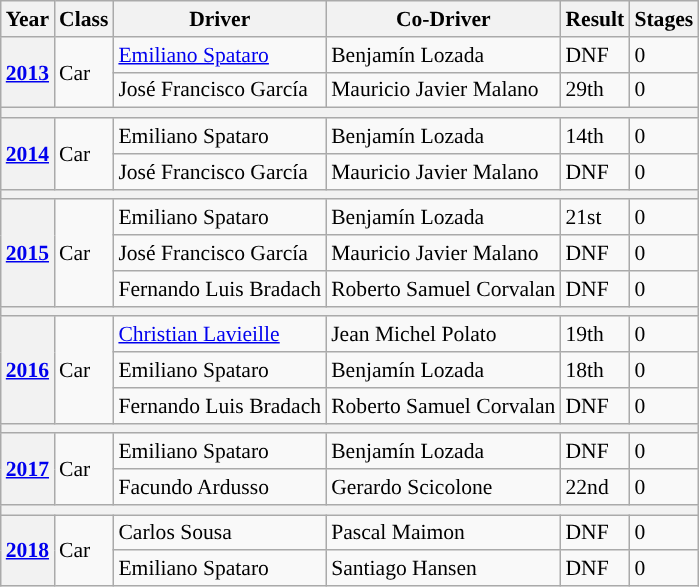<table class="wikitable" style="font-size:90%;">
<tr>
<th>Year</th>
<th>Class</th>
<th>Driver</th>
<th>Co-Driver</th>
<th>Result</th>
<th>Stages</th>
</tr>
<tr>
<th rowspan=2><a href='#'>2013</a></th>
<td rowspan="2">Car</td>
<td> <a href='#'>Emiliano Spataro</a></td>
<td> Benjamín Lozada</td>
<td>DNF</td>
<td>0</td>
</tr>
<tr>
<td> José Francisco García</td>
<td> Mauricio Javier Malano</td>
<td>29th</td>
<td>0</td>
</tr>
<tr>
<th colspan="6"></th>
</tr>
<tr>
<th rowspan="2"><a href='#'>2014</a></th>
<td rowspan="2">Car</td>
<td> Emiliano Spataro</td>
<td> Benjamín Lozada</td>
<td>14th</td>
<td>0</td>
</tr>
<tr>
<td> José Francisco García</td>
<td> Mauricio Javier Malano</td>
<td>DNF</td>
<td>0</td>
</tr>
<tr>
<th colspan="6"></th>
</tr>
<tr>
<th rowspan="3"><a href='#'>2015</a></th>
<td rowspan="3">Car</td>
<td> Emiliano Spataro</td>
<td> Benjamín Lozada</td>
<td>21st</td>
<td>0</td>
</tr>
<tr>
<td> José Francisco García</td>
<td> Mauricio Javier Malano</td>
<td>DNF</td>
<td>0</td>
</tr>
<tr>
<td> Fernando Luis Bradach</td>
<td> Roberto Samuel Corvalan</td>
<td>DNF</td>
<td>0</td>
</tr>
<tr>
<th colspan="6"></th>
</tr>
<tr>
<th rowspan="3"><a href='#'>2016</a></th>
<td rowspan="3">Car</td>
<td> <a href='#'>Christian Lavieille</a></td>
<td> Jean Michel Polato</td>
<td>19th</td>
<td>0</td>
</tr>
<tr>
<td> Emiliano Spataro</td>
<td> Benjamín Lozada</td>
<td>18th</td>
<td>0</td>
</tr>
<tr>
<td> Fernando Luis Bradach</td>
<td> Roberto Samuel Corvalan</td>
<td>DNF</td>
<td>0</td>
</tr>
<tr>
<th colspan="6"></th>
</tr>
<tr>
<th rowspan="2"><a href='#'>2017</a></th>
<td rowspan="2">Car</td>
<td> Emiliano Spataro</td>
<td> Benjamín Lozada</td>
<td>DNF</td>
<td>0</td>
</tr>
<tr>
<td> Facundo Ardusso</td>
<td> Gerardo Scicolone</td>
<td>22nd</td>
<td>0</td>
</tr>
<tr>
<th colspan="6"></th>
</tr>
<tr>
<th rowspan="2"><a href='#'>2018</a></th>
<td rowspan="2">Car</td>
<td> Carlos Sousa</td>
<td> Pascal Maimon</td>
<td>DNF</td>
<td>0</td>
</tr>
<tr>
<td> Emiliano Spataro</td>
<td> Santiago Hansen</td>
<td>DNF</td>
<td>0</td>
</tr>
</table>
